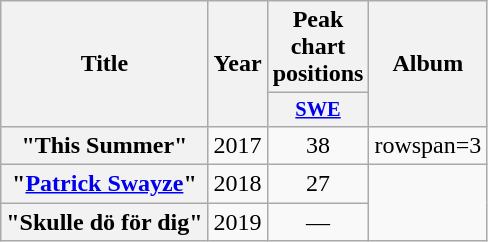<table class="wikitable plainrowheaders" style="text-align:center;">
<tr>
<th scope="col" rowspan="2">Title</th>
<th scope="col" rowspan="2">Year</th>
<th scope="col" colspan="1">Peak chart positions</th>
<th scope="col" rowspan="2">Album</th>
</tr>
<tr>
<th scope="col" style="width:3em;font-size:85%;"><a href='#'>SWE</a><br></th>
</tr>
<tr>
<th scope="row">"This Summer"</th>
<td>2017</td>
<td>38</td>
<td>rowspan=3 </td>
</tr>
<tr>
<th scope="row">"<a href='#'>Patrick Swayze</a>"</th>
<td>2018</td>
<td>27</td>
</tr>
<tr>
<th scope="row">"Skulle dö för dig"</th>
<td>2019</td>
<td>—</td>
</tr>
</table>
